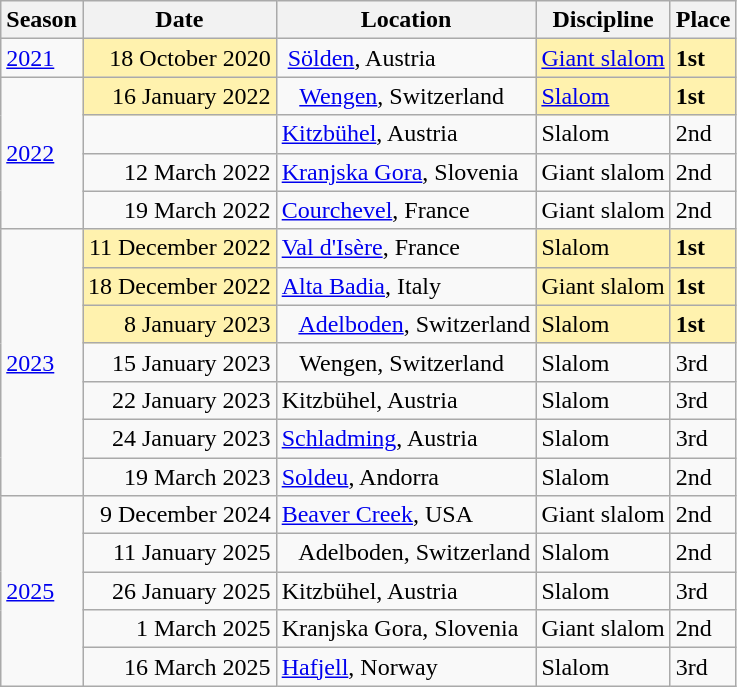<table class="wikitable" style="font-size:95% style="width:40%; text-align:center;>
<tr>
<th>Season</th>
<th>Date</th>
<th>Location</th>
<th>Discipline</th>
<th>Place</th>
</tr>
<tr>
<td><a href='#'>2021</a></td>
<td align=right bgcolor="FFF2AE">18 October 2020</td>
<td align=left> <a href='#'>Sölden</a>, Austria</td>
<td bgcolor="FFF2AE"><a href='#'>Giant slalom</a></td>
<td bgcolor="FFF2AE"><strong>1st</strong></td>
</tr>
<tr>
<td rowspan=4><a href='#'>2022</a></td>
<td align=right bgcolor="#FFF2AE">16 January 2022</td>
<td align=left>   <a href='#'>Wengen</a>, Switzerland</td>
<td bgcolor="#FFF2AE"><a href='#'>Slalom</a></td>
<td bgcolor="#FFF2AE"><strong>1st</strong></td>
</tr>
<tr>
<td align=right></td>
<td align=left> <a href='#'>Kitzbühel</a>, Austria</td>
<td>Slalom</td>
<td>2nd</td>
</tr>
<tr>
<td align=right>12 March 2022</td>
<td align=left> <a href='#'>Kranjska Gora</a>, Slovenia</td>
<td>Giant slalom</td>
<td>2nd</td>
</tr>
<tr>
<td align=right>19 March 2022</td>
<td align=left> <a href='#'>Courchevel</a>, France</td>
<td>Giant slalom</td>
<td>2nd</td>
</tr>
<tr>
<td rowspan=7><a href='#'>2023</a></td>
<td align=right bgcolor="#FFF2AE">11 December 2022</td>
<td align=left> <a href='#'>Val d'Isère</a>, France</td>
<td bgcolor="#FFF2AE">Slalom</td>
<td bgcolor="#FFF2AE"><strong>1st</strong></td>
</tr>
<tr>
<td align=right bgcolor="#FFF2AE">18 December 2022</td>
<td align=left> <a href='#'>Alta Badia</a>, Italy</td>
<td bgcolor="#FFF2AE">Giant slalom</td>
<td bgcolor="#FFF2AE"><strong>1st</strong></td>
</tr>
<tr>
<td align=right bgcolor="#FFF2AE">8 January 2023</td>
<td align=left>   <a href='#'>Adelboden</a>, Switzerland</td>
<td bgcolor="#FFF2AE">Slalom</td>
<td bgcolor="#FFF2AE"><strong>1st</strong></td>
</tr>
<tr>
<td align=right>15 January 2023</td>
<td align=left>   Wengen, Switzerland</td>
<td>Slalom</td>
<td>3rd</td>
</tr>
<tr>
<td align=right>22 January 2023</td>
<td align=left> Kitzbühel, Austria</td>
<td>Slalom</td>
<td>3rd</td>
</tr>
<tr>
<td align=right>24 January 2023</td>
<td align=left> <a href='#'>Schladming</a>, Austria</td>
<td>Slalom</td>
<td>3rd</td>
</tr>
<tr>
<td align=right>19 March 2023</td>
<td align=left> <a href='#'>Soldeu</a>, Andorra</td>
<td>Slalom</td>
<td>2nd</td>
</tr>
<tr>
<td rowspan=5><a href='#'>2025</a></td>
<td align=right>9 December 2024</td>
<td align=left> <a href='#'>Beaver Creek</a>, USA</td>
<td>Giant slalom</td>
<td>2nd</td>
</tr>
<tr>
<td align=right>11 January 2025</td>
<td align=left>   Adelboden, Switzerland</td>
<td>Slalom</td>
<td>2nd</td>
</tr>
<tr>
<td align=right>26 January 2025</td>
<td align=left> Kitzbühel, Austria</td>
<td>Slalom</td>
<td>3rd</td>
</tr>
<tr>
<td align=right>1 March 2025</td>
<td align=left> Kranjska Gora, Slovenia</td>
<td>Giant slalom</td>
<td>2nd</td>
</tr>
<tr>
<td align=right>16 March 2025</td>
<td align=left> <a href='#'>Hafjell</a>, Norway</td>
<td>Slalom</td>
<td>3rd</td>
</tr>
</table>
